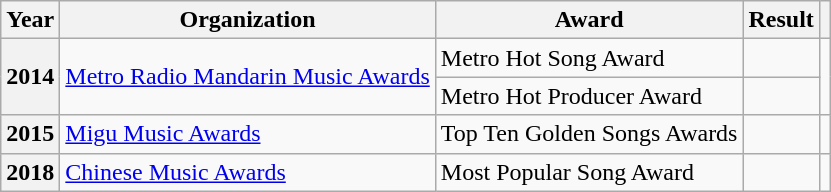<table class="wikitable sortable plainrowheaders">
<tr>
<th scope="col">Year</th>
<th scope="col">Organization</th>
<th scope="col">Award</th>
<th scope="col">Result</th>
<th class="unsortable"></th>
</tr>
<tr>
<th rowspan="2" scope="row">2014</th>
<td rowspan="2"><a href='#'>Metro Radio Mandarin Music Awards</a></td>
<td>Metro Hot Song Award</td>
<td></td>
<td rowspan="2" align="center"></td>
</tr>
<tr>
<td>Metro Hot Producer Award</td>
<td></td>
</tr>
<tr>
<th scope="row">2015</th>
<td><a href='#'>Migu Music Awards</a></td>
<td>Top Ten Golden Songs Awards</td>
<td></td>
<td align="center"></td>
</tr>
<tr>
<th scope="row">2018</th>
<td><a href='#'>Chinese Music Awards</a></td>
<td>Most Popular Song Award</td>
<td></td>
<td align="center"></td>
</tr>
</table>
